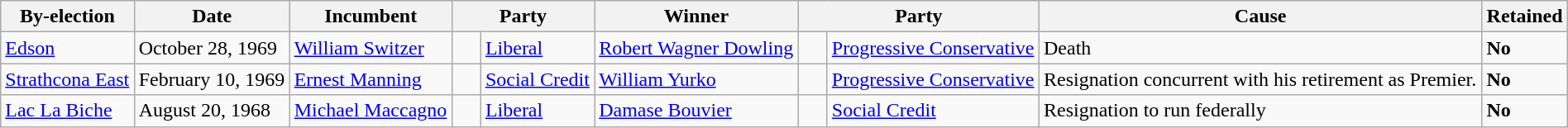<table class=wikitable style="width:100%">
<tr>
<th>By-election</th>
<th>Date</th>
<th>Incumbent</th>
<th colspan=2>Party</th>
<th>Winner</th>
<th colspan=2>Party</th>
<th>Cause</th>
<th>Retained</th>
</tr>
<tr>
<td><a href='#'>Edson</a></td>
<td>October 28, 1969</td>
<td><a href='#'>William Switzer</a></td>
<td>    </td>
<td><a href='#'>Liberal</a></td>
<td><a href='#'>Robert Wagner Dowling</a></td>
<td>    </td>
<td><a href='#'>Progressive Conservative</a></td>
<td>Death</td>
<td><strong>No</strong></td>
</tr>
<tr>
<td><a href='#'>Strathcona East</a></td>
<td>February 10, 1969</td>
<td><a href='#'>Ernest Manning</a></td>
<td>    </td>
<td><a href='#'>Social Credit</a></td>
<td><a href='#'>William Yurko</a></td>
<td>    </td>
<td><a href='#'>Progressive Conservative</a></td>
<td>Resignation concurrent with his retirement as Premier.</td>
<td><strong>No</strong></td>
</tr>
<tr>
<td><a href='#'>Lac La Biche</a></td>
<td>August 20, 1968</td>
<td><a href='#'>Michael Maccagno</a></td>
<td>    </td>
<td><a href='#'>Liberal</a></td>
<td><a href='#'>Damase Bouvier</a></td>
<td>    </td>
<td><a href='#'>Social Credit</a></td>
<td>Resignation to run federally</td>
<td><strong>No</strong></td>
</tr>
</table>
